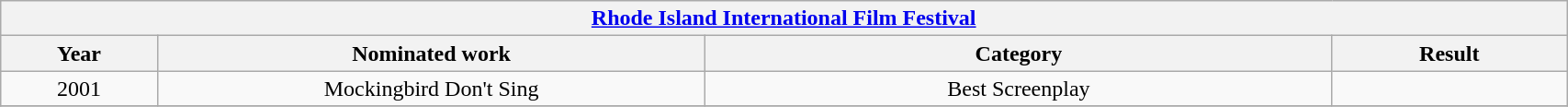<table width="90%" class="wikitable">
<tr>
<th colspan="4" align="center"><a href='#'>Rhode Island International Film Festival</a></th>
</tr>
<tr>
<th width="10%">Year</th>
<th width="35%">Nominated work</th>
<th width="40%">Category</th>
<th width="15%">Result</th>
</tr>
<tr>
<td align="center">2001</td>
<td align="center">Mockingbird Don't Sing</td>
<td align="center">Best Screenplay</td>
<td></td>
</tr>
<tr>
</tr>
</table>
